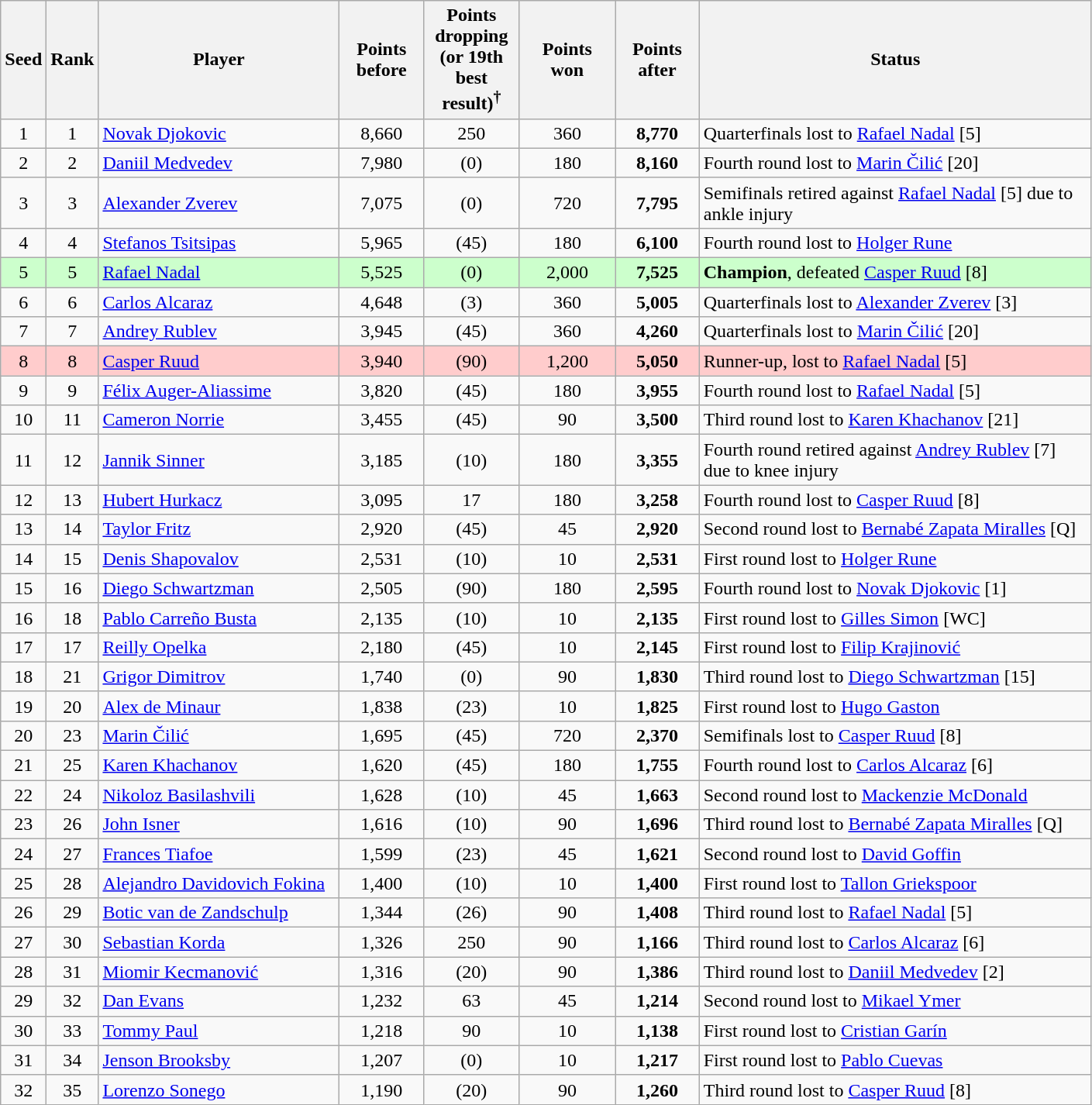<table class="wikitable sortable">
<tr>
<th style="width:30px;">Seed</th>
<th style="width:30px;">Rank</th>
<th style="width:200px;">Player</th>
<th style="width:65px;">Points before</th>
<th style="width:75px;">Points dropping (or 19th best result)<sup>†</sup></th>
<th data-sort-type=number style="width:75px;">Points won</th>
<th style="width:65px;">Points after</th>
<th style="width:330px;">Status</th>
</tr>
<tr>
<td style="text-align:center;">1</td>
<td style="text-align:center;">1</td>
<td> <a href='#'>Novak Djokovic</a></td>
<td style="text-align:center;">8,660</td>
<td style="text-align:center;">250</td>
<td style="text-align:center;">360</td>
<td style="text-align:center;"><strong>8,770</strong></td>
<td>Quarterfinals lost to  <a href='#'>Rafael Nadal</a> [5]</td>
</tr>
<tr>
<td style="text-align:center;">2</td>
<td style="text-align:center;">2</td>
<td><a href='#'>Daniil Medvedev</a></td>
<td style="text-align:center;">7,980</td>
<td style="text-align:center;">(0)</td>
<td style="text-align:center;">180</td>
<td style="text-align:center;"><strong>8,160</strong></td>
<td>Fourth round lost to  <a href='#'>Marin Čilić</a> [20]</td>
</tr>
<tr>
<td style="text-align:center;">3</td>
<td style="text-align:center;">3</td>
<td> <a href='#'>Alexander Zverev</a></td>
<td style="text-align:center;">7,075</td>
<td style="text-align:center;">(0)</td>
<td style="text-align:center;">720</td>
<td style="text-align:center;"><strong>7,795</strong></td>
<td>Semifinals retired against  <a href='#'>Rafael Nadal</a> [5] due to ankle injury</td>
</tr>
<tr>
<td style="text-align:center;">4</td>
<td style="text-align:center;">4</td>
<td> <a href='#'>Stefanos Tsitsipas</a></td>
<td style="text-align:center;">5,965</td>
<td style="text-align:center;">(45)</td>
<td style="text-align:center;">180</td>
<td style="text-align:center;"><strong>6,100</strong></td>
<td>Fourth round lost to  <a href='#'>Holger Rune</a></td>
</tr>
<tr style="background:#cfc;">
<td style="text-align:center;">5</td>
<td style="text-align:center;">5</td>
<td> <a href='#'>Rafael Nadal</a></td>
<td style="text-align:center;">5,525</td>
<td style="text-align:center;">(0)</td>
<td style="text-align:center;">2,000</td>
<td style="text-align:center;"><strong>7,525</strong></td>
<td><strong>Champion</strong>, defeated  <a href='#'>Casper Ruud</a> [8]</td>
</tr>
<tr>
<td style="text-align:center;">6</td>
<td style="text-align:center;">6</td>
<td> <a href='#'>Carlos Alcaraz</a></td>
<td style="text-align:center;">4,648</td>
<td style="text-align:center;">(3)</td>
<td style="text-align:center;">360</td>
<td style="text-align:center;"><strong>5,005</strong></td>
<td>Quarterfinals lost to  <a href='#'>Alexander Zverev</a> [3]</td>
</tr>
<tr>
<td style="text-align:center;">7</td>
<td style="text-align:center;">7</td>
<td><a href='#'>Andrey Rublev</a></td>
<td style="text-align:center;">3,945</td>
<td style="text-align:center;">(45)</td>
<td style="text-align:center;">360</td>
<td style="text-align:center;"><strong>4,260</strong></td>
<td>Quarterfinals lost to  <a href='#'>Marin Čilić</a> [20]</td>
</tr>
<tr style="background:#fcc;">
<td style="text-align:center;">8</td>
<td style="text-align:center;">8</td>
<td> <a href='#'>Casper Ruud</a></td>
<td style="text-align:center;">3,940</td>
<td style="text-align:center;">(90)</td>
<td style="text-align:center;">1,200</td>
<td style="text-align:center;"><strong>5,050</strong></td>
<td>Runner-up, lost to  <a href='#'>Rafael Nadal</a> [5]</td>
</tr>
<tr>
<td style="text-align:center;">9</td>
<td style="text-align:center;">9</td>
<td> <a href='#'>Félix Auger-Aliassime</a></td>
<td style="text-align:center;">3,820</td>
<td style="text-align:center;">(45)</td>
<td style="text-align:center;">180</td>
<td style="text-align:center;"><strong>3,955</strong></td>
<td>Fourth round lost to  <a href='#'>Rafael Nadal</a> [5]</td>
</tr>
<tr>
<td style="text-align:center;">10</td>
<td style="text-align:center;">11</td>
<td> <a href='#'>Cameron Norrie</a></td>
<td style="text-align:center;">3,455</td>
<td style="text-align:center;">(45)</td>
<td style="text-align:center;">90</td>
<td style="text-align:center;"><strong>3,500</strong></td>
<td>Third round lost to <a href='#'>Karen Khachanov</a> [21]</td>
</tr>
<tr>
<td style="text-align:center;">11</td>
<td style="text-align:center;">12</td>
<td> <a href='#'>Jannik Sinner</a></td>
<td style="text-align:center;">3,185</td>
<td style="text-align:center;">(10)</td>
<td style="text-align:center;">180</td>
<td style="text-align:center;"><strong>3,355</strong></td>
<td>Fourth round retired against <a href='#'>Andrey Rublev</a> [7] due to knee injury</td>
</tr>
<tr>
<td style="text-align:center;">12</td>
<td style="text-align:center;">13</td>
<td> <a href='#'>Hubert Hurkacz</a></td>
<td style="text-align:center;">3,095</td>
<td style="text-align:center;">17</td>
<td style="text-align:center;">180</td>
<td style="text-align:center;"><strong>3,258</strong></td>
<td>Fourth round lost to  <a href='#'>Casper Ruud</a> [8]</td>
</tr>
<tr>
<td style="text-align:center;">13</td>
<td style="text-align:center;">14</td>
<td> <a href='#'>Taylor Fritz</a></td>
<td style="text-align:center;">2,920</td>
<td style="text-align:center;">(45)</td>
<td style="text-align:center;">45</td>
<td style="text-align:center;"><strong>2,920</strong></td>
<td>Second round lost to  <a href='#'>Bernabé Zapata Miralles</a> [Q]</td>
</tr>
<tr>
<td style="text-align:center;">14</td>
<td style="text-align:center;">15</td>
<td> <a href='#'>Denis Shapovalov</a></td>
<td style="text-align:center;">2,531</td>
<td style="text-align:center;">(10)</td>
<td style="text-align:center;">10</td>
<td style="text-align:center;"><strong>2,531</strong></td>
<td>First round lost to  <a href='#'>Holger Rune</a></td>
</tr>
<tr>
<td style="text-align:center;">15</td>
<td style="text-align:center;">16</td>
<td> <a href='#'>Diego Schwartzman</a></td>
<td style="text-align:center;">2,505</td>
<td style="text-align:center;">(90)</td>
<td style="text-align:center;">180</td>
<td style="text-align:center;"><strong>2,595</strong></td>
<td>Fourth round lost to  <a href='#'>Novak Djokovic</a> [1]</td>
</tr>
<tr>
<td style="text-align:center;">16</td>
<td style="text-align:center;">18</td>
<td> <a href='#'>Pablo Carreño Busta</a></td>
<td style="text-align:center;">2,135</td>
<td style="text-align:center;">(10)</td>
<td style="text-align:center;">10</td>
<td style="text-align:center;"><strong>2,135</strong></td>
<td>First round lost to  <a href='#'>Gilles Simon</a> [WC]</td>
</tr>
<tr>
<td style="text-align:center;">17</td>
<td style="text-align:center;">17</td>
<td> <a href='#'>Reilly Opelka</a></td>
<td style="text-align:center;">2,180</td>
<td style="text-align:center;">(45)</td>
<td style="text-align:center;">10</td>
<td style="text-align:center;"><strong>2,145</strong></td>
<td>First round lost to  <a href='#'>Filip Krajinović</a></td>
</tr>
<tr>
<td style="text-align:center;">18</td>
<td style="text-align:center;">21</td>
<td> <a href='#'>Grigor Dimitrov</a></td>
<td style="text-align:center;">1,740</td>
<td style="text-align:center;">(0)</td>
<td style="text-align:center;">90</td>
<td style="text-align:center;"><strong>1,830</strong></td>
<td>Third round lost to  <a href='#'>Diego Schwartzman</a> [15]</td>
</tr>
<tr>
<td style="text-align:center;">19</td>
<td style="text-align:center;">20</td>
<td> <a href='#'>Alex de Minaur</a></td>
<td style="text-align:center;">1,838</td>
<td style="text-align:center;">(23)</td>
<td style="text-align:center;">10</td>
<td style="text-align:center;"><strong>1,825</strong></td>
<td>First round lost to  <a href='#'>Hugo Gaston</a></td>
</tr>
<tr>
<td style="text-align:center;">20</td>
<td style="text-align:center;">23</td>
<td> <a href='#'>Marin Čilić</a></td>
<td style="text-align:center;">1,695</td>
<td style="text-align:center;">(45)</td>
<td style="text-align:center;">720</td>
<td style="text-align:center;"><strong>2,370</strong></td>
<td>Semifinals lost to  <a href='#'>Casper Ruud</a> [8]</td>
</tr>
<tr>
<td style="text-align:center;">21</td>
<td style="text-align:center;">25</td>
<td><a href='#'>Karen Khachanov</a></td>
<td style="text-align:center;">1,620</td>
<td style="text-align:center;">(45)</td>
<td style="text-align:center;">180</td>
<td style="text-align:center;"><strong>1,755</strong></td>
<td>Fourth round lost to  <a href='#'>Carlos Alcaraz</a> [6]</td>
</tr>
<tr>
<td style="text-align:center;">22</td>
<td style="text-align:center;">24</td>
<td> <a href='#'>Nikoloz Basilashvili</a></td>
<td style="text-align:center;">1,628</td>
<td style="text-align:center;">(10)</td>
<td style="text-align:center;">45</td>
<td style="text-align:center;"><strong>1,663</strong></td>
<td>Second round lost to  <a href='#'>Mackenzie McDonald</a></td>
</tr>
<tr>
<td style="text-align:center;">23</td>
<td style="text-align:center;">26</td>
<td> <a href='#'>John Isner</a></td>
<td style="text-align:center;">1,616</td>
<td style="text-align:center;">(10)</td>
<td style="text-align:center;">90</td>
<td style="text-align:center;"><strong>1,696</strong></td>
<td>Third round lost to  <a href='#'>Bernabé Zapata Miralles</a> [Q]</td>
</tr>
<tr>
<td style="text-align:center;">24</td>
<td style="text-align:center;">27</td>
<td> <a href='#'>Frances Tiafoe</a></td>
<td style="text-align:center;">1,599</td>
<td style="text-align:center;">(23)</td>
<td style="text-align:center;">45</td>
<td style="text-align:center;"><strong>1,621</strong></td>
<td>Second round lost to  <a href='#'>David Goffin</a></td>
</tr>
<tr>
<td style="text-align:center;">25</td>
<td style="text-align:center;">28</td>
<td> <a href='#'>Alejandro Davidovich Fokina</a></td>
<td style="text-align:center;">1,400</td>
<td style="text-align:center;">(10)</td>
<td style="text-align:center;">10</td>
<td style="text-align:center;"><strong>1,400</strong></td>
<td>First round lost to  <a href='#'>Tallon Griekspoor</a></td>
</tr>
<tr>
<td style="text-align:center;">26</td>
<td style="text-align:center;">29</td>
<td> <a href='#'>Botic van de Zandschulp</a></td>
<td style="text-align:center;">1,344</td>
<td style="text-align:center;">(26)</td>
<td style="text-align:center;">90</td>
<td style="text-align:center;"><strong>1,408</strong></td>
<td>Third round lost to  <a href='#'>Rafael Nadal</a> [5]</td>
</tr>
<tr>
<td style="text-align:center;">27</td>
<td style="text-align:center;">30</td>
<td> <a href='#'>Sebastian Korda</a></td>
<td style="text-align:center;">1,326</td>
<td style="text-align:center;">250</td>
<td style="text-align:center;">90</td>
<td style="text-align:center;"><strong>1,166</strong></td>
<td>Third round lost to  <a href='#'>Carlos Alcaraz</a> [6]</td>
</tr>
<tr>
<td style="text-align:center;">28</td>
<td style="text-align:center;">31</td>
<td> <a href='#'>Miomir Kecmanović</a></td>
<td style="text-align:center;">1,316</td>
<td style="text-align:center;">(20)</td>
<td style="text-align:center;">90</td>
<td style="text-align:center;"><strong>1,386</strong></td>
<td>Third round lost to <a href='#'>Daniil Medvedev</a> [2]</td>
</tr>
<tr>
<td style="text-align:center;">29</td>
<td style="text-align:center;">32</td>
<td> <a href='#'>Dan Evans</a></td>
<td style="text-align:center;">1,232</td>
<td style="text-align:center;">63</td>
<td style="text-align:center;">45</td>
<td style="text-align:center;"><strong>1,214</strong></td>
<td>Second round lost to  <a href='#'>Mikael Ymer</a></td>
</tr>
<tr>
<td style="text-align:center;">30</td>
<td style="text-align:center;">33</td>
<td> <a href='#'>Tommy Paul</a></td>
<td style="text-align:center;">1,218</td>
<td style="text-align:center;">90</td>
<td style="text-align:center;">10</td>
<td style="text-align:center;"><strong>1,138</strong></td>
<td>First round lost to  <a href='#'>Cristian Garín</a></td>
</tr>
<tr>
<td style="text-align:center;">31</td>
<td style="text-align:center;">34</td>
<td> <a href='#'>Jenson Brooksby</a></td>
<td style="text-align:center;">1,207</td>
<td style="text-align:center;">(0)</td>
<td style="text-align:center;">10</td>
<td style="text-align:center;"><strong>1,217</strong></td>
<td>First round lost to  <a href='#'>Pablo Cuevas</a></td>
</tr>
<tr>
<td style="text-align:center;">32</td>
<td style="text-align:center;">35</td>
<td> <a href='#'>Lorenzo Sonego</a></td>
<td style="text-align:center;">1,190</td>
<td style="text-align:center;">(20)</td>
<td style="text-align:center;">90</td>
<td style="text-align:center;"><strong>1,260</strong></td>
<td>Third round lost to  <a href='#'>Casper Ruud</a> [8]</td>
</tr>
</table>
